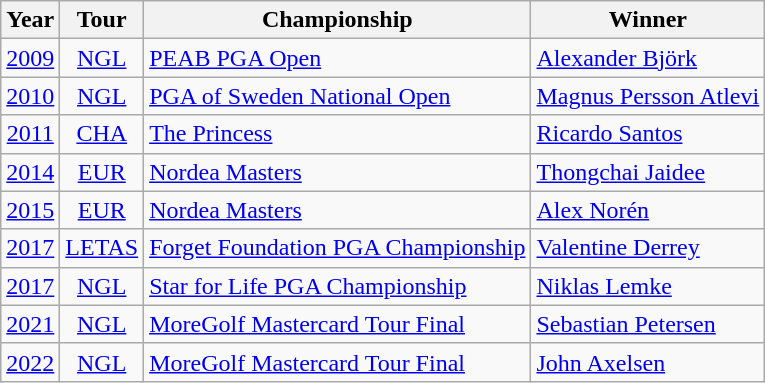<table class="wikitable sortable">
<tr>
<th>Year</th>
<th>Tour</th>
<th>Championship</th>
<th>Winner</th>
</tr>
<tr>
<td align=center><a href='#'>2009</a></td>
<td align=center><a href='#'>NGL</a></td>
<td><a href='#'>PEAB PGA Open</a></td>
<td> <a href='#'>Alexander Björk</a></td>
</tr>
<tr>
<td align=center><a href='#'>2010</a></td>
<td align=center><a href='#'>NGL</a></td>
<td><a href='#'>PGA of Sweden National Open</a></td>
<td> <a href='#'>Magnus Persson Atlevi</a></td>
</tr>
<tr>
<td align=center><a href='#'>2011</a></td>
<td align=center><a href='#'>CHA</a></td>
<td><a href='#'>The Princess</a></td>
<td> <a href='#'>Ricardo Santos</a></td>
</tr>
<tr>
<td align=center><a href='#'>2014</a></td>
<td align=center><a href='#'>EUR</a></td>
<td><a href='#'>Nordea Masters</a></td>
<td> <a href='#'>Thongchai Jaidee</a></td>
</tr>
<tr>
<td align=center><a href='#'>2015</a></td>
<td align=center><a href='#'>EUR</a></td>
<td><a href='#'>Nordea Masters</a></td>
<td> <a href='#'>Alex Norén</a></td>
</tr>
<tr>
<td align=center><a href='#'>2017</a></td>
<td align=center><a href='#'>LETAS</a></td>
<td><a href='#'>Forget Foundation PGA Championship</a></td>
<td> <a href='#'>Valentine Derrey</a></td>
</tr>
<tr>
<td align=center><a href='#'>2017</a></td>
<td align=center><a href='#'>NGL</a></td>
<td><a href='#'>Star for Life PGA Championship</a></td>
<td> <a href='#'>Niklas Lemke</a></td>
</tr>
<tr>
<td align=center><a href='#'>2021</a></td>
<td align=center><a href='#'>NGL</a></td>
<td><a href='#'>MoreGolf Mastercard Tour Final</a></td>
<td> <a href='#'>Sebastian Petersen</a></td>
</tr>
<tr>
<td align=center><a href='#'>2022</a></td>
<td align=center><a href='#'>NGL</a></td>
<td><a href='#'>MoreGolf Mastercard Tour Final</a></td>
<td> <a href='#'>John Axelsen</a></td>
</tr>
</table>
